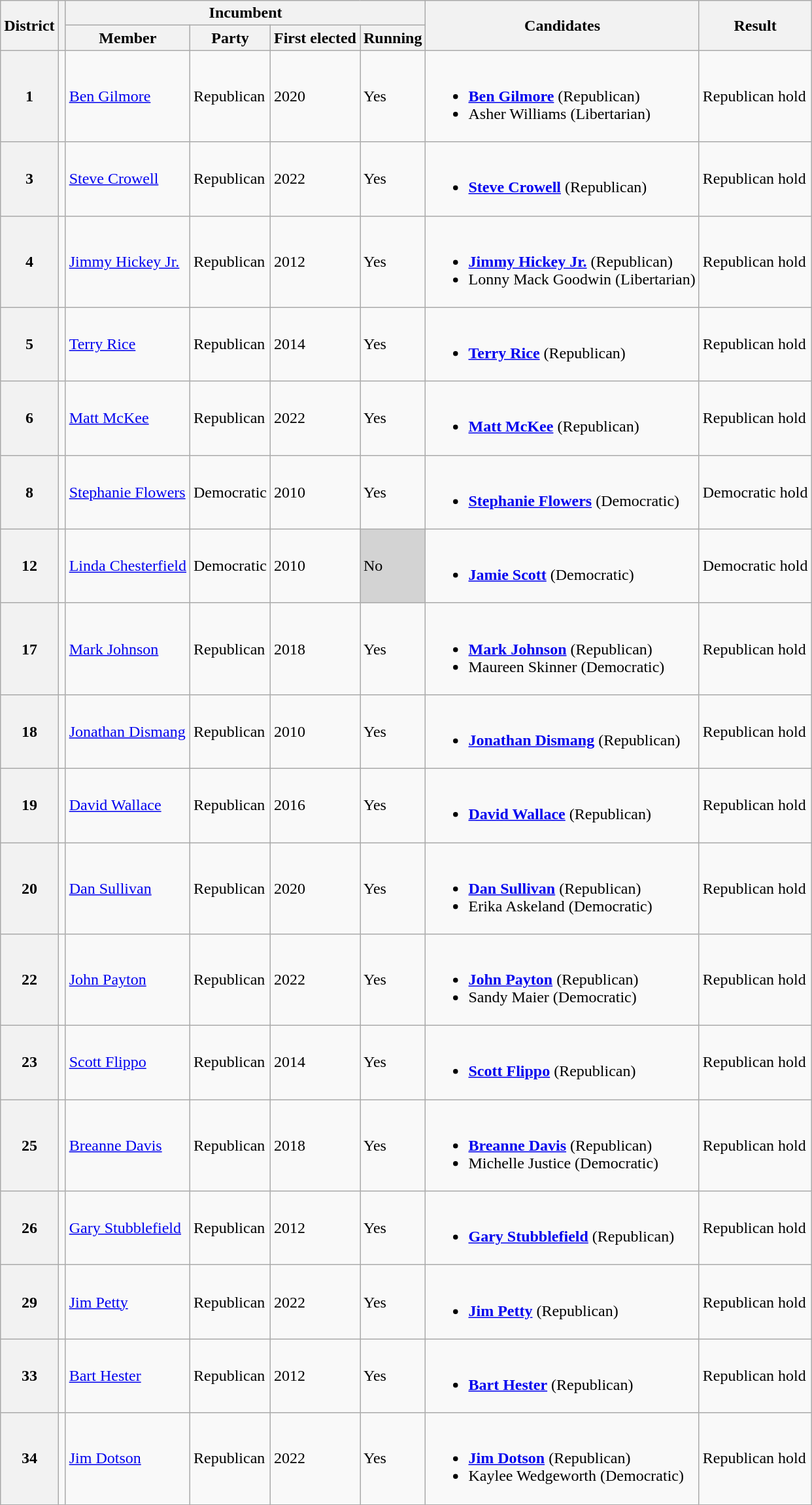<table class="wikitable sortable">
<tr>
<th rowspan=2>District</th>
<th rowspan=2></th>
<th ! colspan=4>Incumbent</th>
<th rowspan=2 class="unsortable">Candidates</th>
<th ! rowspan=2>Result</th>
</tr>
<tr>
<th>Member</th>
<th>Party</th>
<th>First elected</th>
<th>Running</th>
</tr>
<tr>
<th>1</th>
<td></td>
<td><a href='#'>Ben Gilmore</a></td>
<td>Republican</td>
<td>2020</td>
<td>Yes</td>
<td nowrap><br><ul><li><strong><a href='#'>Ben Gilmore</a></strong> (Republican)</li><li>Asher Williams (Libertarian)</li></ul></td>
<td>Republican hold</td>
</tr>
<tr>
<th>3</th>
<td></td>
<td><a href='#'>Steve Crowell</a></td>
<td>Republican</td>
<td>2022</td>
<td>Yes</td>
<td nowrap><br><ul><li><strong><a href='#'>Steve Crowell</a></strong> (Republican)</li></ul>
</td>
<td>Republican hold</td>
</tr>
<tr>
<th>4</th>
<td></td>
<td><a href='#'>Jimmy Hickey Jr.</a></td>
<td>Republican</td>
<td>2012</td>
<td>Yes</td>
<td nowrap><br><ul><li><strong><a href='#'>Jimmy Hickey Jr.</a></strong> (Republican)</li><li>Lonny Mack Goodwin (Libertarian)</li></ul></td>
<td>Republican hold</td>
</tr>
<tr>
<th>5</th>
<td></td>
<td><a href='#'>Terry Rice</a></td>
<td>Republican</td>
<td>2014</td>
<td>Yes</td>
<td nowrap><br><ul><li><strong><a href='#'>Terry Rice</a></strong> (Republican)</li></ul></td>
<td>Republican hold</td>
</tr>
<tr>
<th>6</th>
<td></td>
<td><a href='#'>Matt McKee</a></td>
<td>Republican</td>
<td>2022</td>
<td>Yes</td>
<td nowrap><br><ul><li><strong><a href='#'>Matt McKee</a></strong> (Republican)</li></ul></td>
<td>Republican hold</td>
</tr>
<tr>
<th>8</th>
<td></td>
<td><a href='#'>Stephanie Flowers</a></td>
<td>Democratic</td>
<td>2010</td>
<td>Yes</td>
<td nowrap><br><ul><li><strong><a href='#'>Stephanie Flowers</a></strong> (Democratic)</li></ul></td>
<td>Democratic hold</td>
</tr>
<tr>
<th>12</th>
<td></td>
<td><a href='#'>Linda Chesterfield</a></td>
<td>Democratic</td>
<td>2010</td>
<td style="background-color:lightgray">No</td>
<td nowrap><br><ul><li><strong><a href='#'>Jamie Scott</a></strong> (Democratic)</li></ul></td>
<td>Democratic hold</td>
</tr>
<tr>
<th>17</th>
<td></td>
<td><a href='#'>Mark Johnson</a></td>
<td>Republican</td>
<td>2018</td>
<td>Yes</td>
<td nowrap><br><ul><li><strong><a href='#'>Mark Johnson</a></strong> (Republican)</li><li>Maureen Skinner (Democratic)</li></ul></td>
<td>Republican hold</td>
</tr>
<tr>
<th>18</th>
<td></td>
<td><a href='#'>Jonathan Dismang</a></td>
<td>Republican</td>
<td>2010</td>
<td>Yes</td>
<td nowrap><br><ul><li><strong><a href='#'>Jonathan Dismang</a></strong> (Republican)</li></ul></td>
<td>Republican hold</td>
</tr>
<tr>
<th>19</th>
<td></td>
<td><a href='#'>David Wallace</a></td>
<td>Republican</td>
<td>2016</td>
<td>Yes</td>
<td nowrap><br><ul><li><strong><a href='#'>David Wallace</a></strong> (Republican)</li></ul>
</td>
<td>Republican hold</td>
</tr>
<tr>
<th>20</th>
<td></td>
<td><a href='#'>Dan Sullivan</a></td>
<td>Republican</td>
<td>2020</td>
<td>Yes</td>
<td nowrap><br><ul><li><strong><a href='#'>Dan Sullivan</a></strong> (Republican)</li><li>Erika Askeland (Democratic)</li></ul></td>
<td>Republican hold</td>
</tr>
<tr>
<th>22</th>
<td></td>
<td><a href='#'>John Payton</a></td>
<td>Republican</td>
<td>2022</td>
<td>Yes</td>
<td nowrap><br><ul><li><strong><a href='#'>John Payton</a></strong> (Republican)</li><li>Sandy Maier (Democratic)</li></ul></td>
<td>Republican hold</td>
</tr>
<tr>
<th>23</th>
<td></td>
<td><a href='#'>Scott Flippo</a></td>
<td>Republican</td>
<td>2014</td>
<td>Yes</td>
<td nowrap><br><ul><li><strong><a href='#'>Scott Flippo</a></strong> (Republican)</li></ul></td>
<td>Republican hold</td>
</tr>
<tr>
<th>25</th>
<td></td>
<td><a href='#'>Breanne Davis</a></td>
<td>Republican</td>
<td>2018 </td>
<td>Yes</td>
<td nowrap><br><ul><li><strong><a href='#'>Breanne Davis</a></strong> (Republican)</li><li>Michelle Justice (Democratic)</li></ul></td>
<td>Republican hold</td>
</tr>
<tr>
<th>26</th>
<td></td>
<td><a href='#'>Gary Stubblefield</a></td>
<td>Republican</td>
<td>2012</td>
<td>Yes</td>
<td nowrap><br><ul><li><strong><a href='#'>Gary Stubblefield</a></strong> (Republican)</li></ul></td>
<td>Republican hold</td>
</tr>
<tr>
<th>29</th>
<td></td>
<td><a href='#'>Jim Petty</a></td>
<td>Republican</td>
<td>2022</td>
<td>Yes</td>
<td nowrap><br><ul><li><strong><a href='#'>Jim Petty</a></strong> (Republican)</li></ul></td>
<td>Republican hold</td>
</tr>
<tr>
<th>33</th>
<td></td>
<td><a href='#'>Bart Hester</a></td>
<td>Republican</td>
<td>2012</td>
<td>Yes</td>
<td nowrap><br><ul><li><strong><a href='#'>Bart Hester</a></strong> (Republican)</li></ul></td>
<td>Republican hold</td>
</tr>
<tr>
<th>34</th>
<td></td>
<td><a href='#'>Jim Dotson</a></td>
<td>Republican</td>
<td>2022</td>
<td>Yes</td>
<td nowrap><br><ul><li><strong><a href='#'>Jim Dotson</a></strong> (Republican)</li><li>Kaylee Wedgeworth (Democratic)</li></ul></td>
<td>Republican hold</td>
</tr>
</table>
